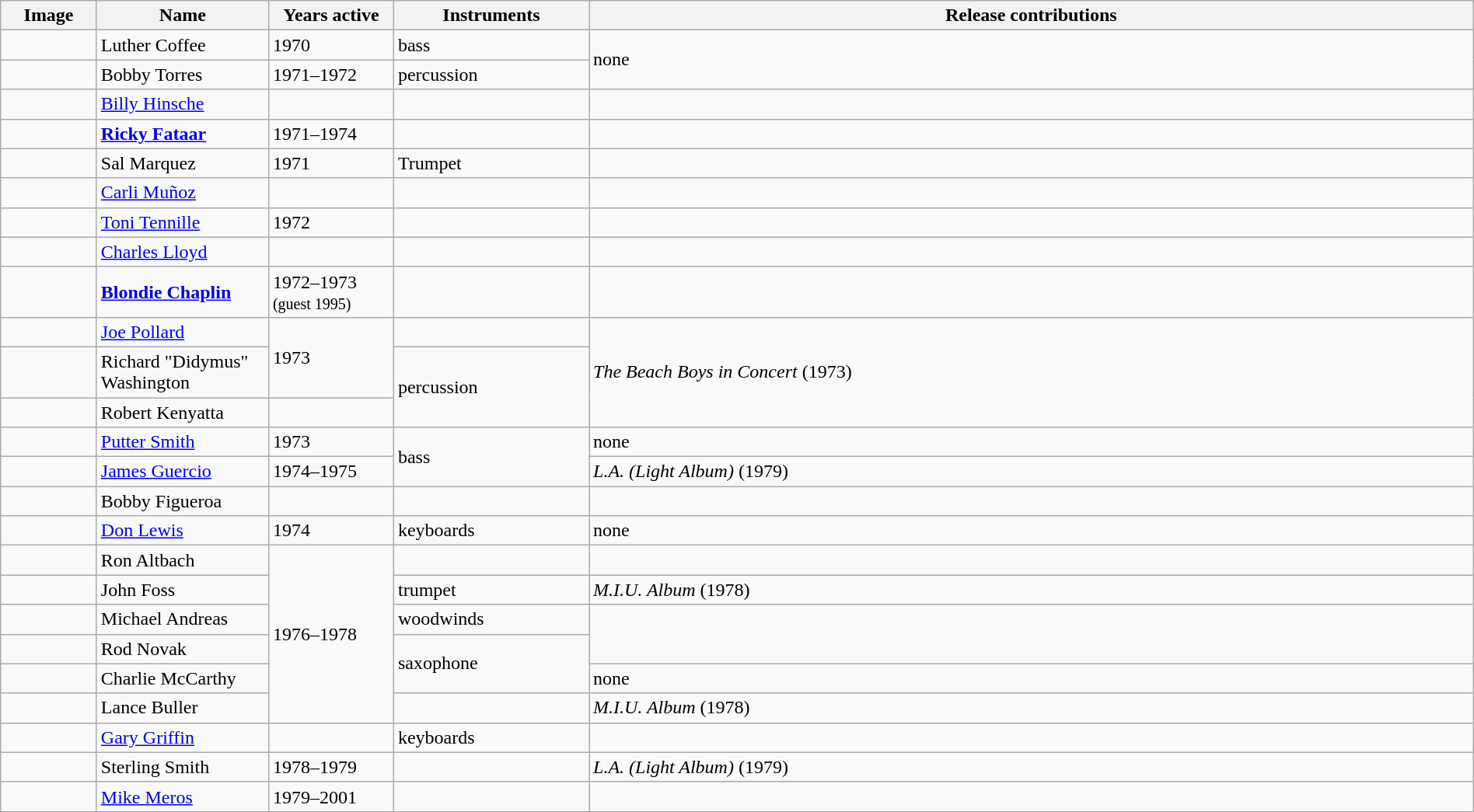<table class="wikitable" width="100%" border="1">
<tr>
<th width="75">Image</th>
<th width="140">Name</th>
<th width="100">Years active</th>
<th width="160">Instruments</th>
<th>Release contributions</th>
</tr>
<tr>
<td></td>
<td>Luther Coffee</td>
<td>1970</td>
<td>bass</td>
<td rowspan="2">none</td>
</tr>
<tr>
<td></td>
<td>Bobby Torres</td>
<td>1971–1972</td>
<td>percussion</td>
</tr>
<tr>
<td></td>
<td><a href='#'>Billy Hinsche</a></td>
<td></td>
<td></td>
<td></td>
</tr>
<tr>
<td></td>
<td><strong><a href='#'>Ricky Fataar</a></strong></td>
<td>1971–1974</td>
<td></td>
<td></td>
</tr>
<tr>
<td></td>
<td>Sal Marquez</td>
<td>1971</td>
<td>Trumpet</td>
<td></td>
</tr>
<tr>
<td></td>
<td><a href='#'>Carli Muñoz</a></td>
<td></td>
<td></td>
<td></td>
</tr>
<tr>
<td></td>
<td><a href='#'>Toni Tennille</a></td>
<td>1972</td>
<td></td>
<td></td>
</tr>
<tr>
<td></td>
<td><a href='#'>Charles Lloyd</a></td>
<td></td>
<td></td>
<td></td>
</tr>
<tr>
<td></td>
<td><strong><a href='#'>Blondie Chaplin</a></strong></td>
<td>1972–1973 <small>(guest 1995)</small></td>
<td></td>
<td></td>
</tr>
<tr>
<td></td>
<td><a href='#'>Joe Pollard</a></td>
<td rowspan="2">1973</td>
<td></td>
<td rowspan="3"><em>The Beach Boys in Concert</em> (1973)</td>
</tr>
<tr>
<td></td>
<td>Richard "Didymus" Washington</td>
<td rowspan="2">percussion</td>
</tr>
<tr>
<td></td>
<td>Robert Kenyatta</td>
<td></td>
</tr>
<tr>
<td></td>
<td><a href='#'>Putter Smith</a></td>
<td>1973</td>
<td rowspan="2">bass</td>
<td>none</td>
</tr>
<tr>
<td></td>
<td><a href='#'>James Guercio</a></td>
<td>1974–1975</td>
<td><em>L.A. (Light Album)</em> (1979)</td>
</tr>
<tr>
<td></td>
<td>Bobby Figueroa</td>
<td></td>
<td></td>
<td></td>
</tr>
<tr>
<td></td>
<td><a href='#'>Don Lewis</a></td>
<td>1974</td>
<td>keyboards</td>
<td>none</td>
</tr>
<tr>
<td></td>
<td>Ron Altbach</td>
<td rowspan="6">1976–1978</td>
<td></td>
<td></td>
</tr>
<tr>
<td></td>
<td>John Foss</td>
<td>trumpet</td>
<td><em>M.I.U. Album</em> (1978)</td>
</tr>
<tr>
<td></td>
<td>Michael Andreas</td>
<td>woodwinds</td>
<td rowspan="2"></td>
</tr>
<tr>
<td></td>
<td>Rod Novak</td>
<td rowspan="2">saxophone</td>
</tr>
<tr>
<td></td>
<td>Charlie McCarthy</td>
<td>none</td>
</tr>
<tr>
<td></td>
<td>Lance Buller</td>
<td></td>
<td><em>M.I.U. Album</em> (1978)</td>
</tr>
<tr>
<td></td>
<td><a href='#'>Gary Griffin</a></td>
<td></td>
<td>keyboards</td>
<td></td>
</tr>
<tr>
<td></td>
<td>Sterling Smith</td>
<td>1978–1979 </td>
<td></td>
<td><em>L.A. (Light Album)</em> (1979)</td>
</tr>
<tr>
<td></td>
<td><a href='#'>Mike Meros</a></td>
<td>1979–2001 </td>
<td></td>
<td></td>
</tr>
</table>
